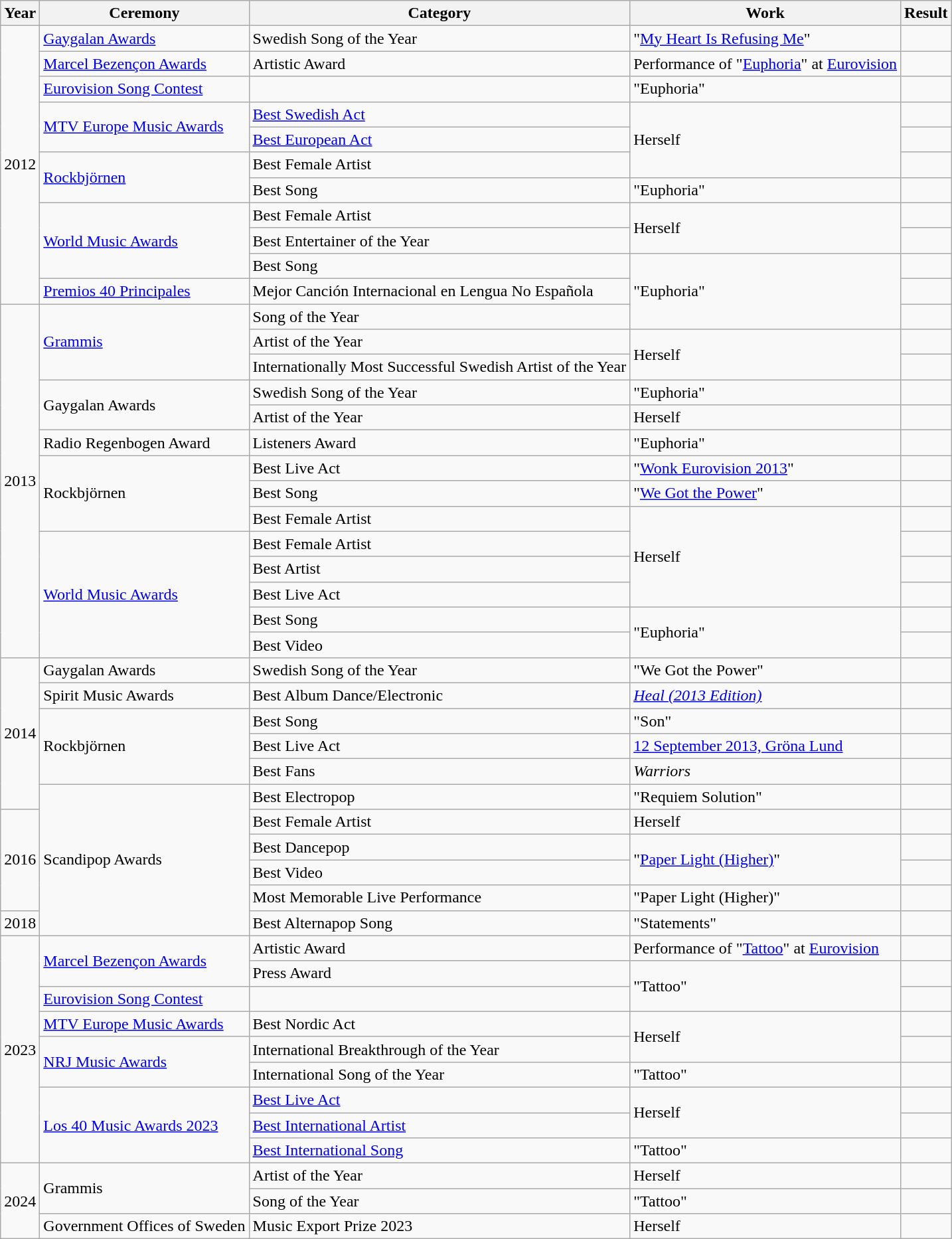<table class="wikitable ">
<tr>
<th>Year</th>
<th>Ceremony</th>
<th>Category</th>
<th>Work</th>
<th>Result</th>
</tr>
<tr>
<td rowspan="11">2012</td>
<td><a href='#'>Gaygalan Awards</a></td>
<td>Swedish Song of the Year</td>
<td>"<a href='#'>My Heart Is Refusing Me</a>"</td>
<td></td>
</tr>
<tr>
<td><a href='#'>Marcel Bezençon Awards</a></td>
<td>Artistic Award</td>
<td>Performance of "<a href='#'>Euphoria</a>" at <a href='#'>Eurovision</a></td>
<td></td>
</tr>
<tr>
<td><a href='#'>Eurovision Song Contest</a></td>
<td></td>
<td>"Euphoria"</td>
<td></td>
</tr>
<tr>
<td rowspan="2"><a href='#'>MTV Europe Music Awards</a></td>
<td><a href='#'>Best Swedish Act</a></td>
<td rowspan="3">Herself</td>
<td></td>
</tr>
<tr>
<td><a href='#'>Best European Act</a></td>
<td></td>
</tr>
<tr>
<td rowspan="2"><a href='#'>Rockbjörnen</a></td>
<td>Best Female Artist</td>
<td></td>
</tr>
<tr>
<td>Best Song</td>
<td>"Euphoria"</td>
<td></td>
</tr>
<tr>
<td rowspan="3"><a href='#'>World Music Awards</a></td>
<td>Best Female Artist</td>
<td rowspan="2">Herself</td>
<td></td>
</tr>
<tr>
<td>Best Entertainer of the Year</td>
<td></td>
</tr>
<tr>
<td>Best Song</td>
<td rowspan="3">"Euphoria"</td>
<td></td>
</tr>
<tr>
<td><a href='#'>Premios 40 Principales</a></td>
<td>Mejor Canción Internacional en Lengua No Española</td>
<td></td>
</tr>
<tr>
<td rowspan="14">2013</td>
<td rowspan="3"><a href='#'>Grammis</a></td>
<td>Song of the Year</td>
<td></td>
</tr>
<tr>
<td>Artist of the Year</td>
<td rowspan="2">Herself</td>
<td></td>
</tr>
<tr>
<td>Internationally Most Successful Swedish Artist of the Year</td>
<td></td>
</tr>
<tr>
<td rowspan="2">Gaygalan Awards</td>
<td>Swedish Song of the Year</td>
<td>"Euphoria"</td>
<td></td>
</tr>
<tr>
<td>Artist of the Year</td>
<td>Herself</td>
<td></td>
</tr>
<tr>
<td>Radio Regenbogen Award</td>
<td>Listeners Award</td>
<td>"Euphoria"</td>
<td></td>
</tr>
<tr>
<td rowspan="3">Rockbjörnen</td>
<td>Best Live Act</td>
<td>"<a href='#'>Wonk Eurovision 2013</a>"</td>
<td></td>
</tr>
<tr>
<td>Best Song</td>
<td>"<a href='#'>We Got the Power</a>"</td>
<td></td>
</tr>
<tr>
<td>Best Female Artist</td>
<td rowspan="4">Herself</td>
<td></td>
</tr>
<tr>
<td rowspan="5"><a href='#'>World Music Awards</a></td>
<td>Best Female Artist</td>
<td></td>
</tr>
<tr>
<td>Best Artist</td>
<td></td>
</tr>
<tr>
<td>Best Live Act</td>
<td></td>
</tr>
<tr>
<td>Best Song</td>
<td rowspan="2">"Euphoria"</td>
<td></td>
</tr>
<tr>
<td>Best Video</td>
<td></td>
</tr>
<tr>
<td rowspan="6">2014</td>
<td>Gaygalan Awards</td>
<td>Swedish Song of the Year</td>
<td>"We Got the Power"</td>
<td></td>
</tr>
<tr>
<td>Spirit Music Awards</td>
<td>Best Album Dance/Electronic</td>
<td><em><a href='#'>Heal (2013 Edition)</a></em></td>
<td></td>
</tr>
<tr>
<td rowspan="3">Rockbjörnen</td>
<td>Best Song</td>
<td>"Son" </td>
<td></td>
</tr>
<tr>
<td>Best Live Act</td>
<td><a href='#'>12 September 2013, Gröna Lund</a></td>
<td></td>
</tr>
<tr>
<td>Best Fans</td>
<td><em>Warriors</em></td>
<td></td>
</tr>
<tr>
<td rowspan="6">Scandipop Awards</td>
<td>Best Electropop</td>
<td>"Requiem Solution" </td>
<td></td>
</tr>
<tr>
<td rowspan=4>2016</td>
<td>Best Female Artist</td>
<td>Herself</td>
<td></td>
</tr>
<tr>
<td>Best Dancepop</td>
<td rowspan=2>"<a href='#'>Paper Light (Higher)</a>"</td>
<td></td>
</tr>
<tr>
<td>Best Video</td>
<td></td>
</tr>
<tr>
<td>Most Memorable Live Performance</td>
<td>"Paper Light (Higher)" </td>
<td></td>
</tr>
<tr>
<td>2018</td>
<td>Best Alternapop Song</td>
<td>"Statements"</td>
<td></td>
</tr>
<tr>
<td rowspan="9">2023</td>
<td rowspan="2"><a href='#'>Marcel Bezençon Awards</a></td>
<td>Artistic Award</td>
<td>Performance of "<a href='#'>Tattoo</a>" at <a href='#'>Eurovision</a></td>
<td></td>
</tr>
<tr>
<td>Press Award</td>
<td rowspan="2">"Tattoo"</td>
<td></td>
</tr>
<tr>
<td><a href='#'>Eurovision Song Contest</a></td>
<td></td>
<td></td>
</tr>
<tr>
<td><a href='#'>MTV Europe Music Awards</a></td>
<td>Best Nordic Act</td>
<td rowspan="2">Herself</td>
<td></td>
</tr>
<tr>
<td rowspan="2"><a href='#'>NRJ Music Awards</a></td>
<td>International Breakthrough of the Year</td>
<td></td>
</tr>
<tr>
<td>International Song of the Year</td>
<td>"Tattoo"</td>
<td></td>
</tr>
<tr>
<td rowspan="3"><a href='#'>Los 40 Music Awards 2023</a></td>
<td Premios 40 Principales for Best Live Act><a href='#'>Best Live Act</a></td>
<td rowspan="2">Herself</td>
<td></td>
</tr>
<tr>
<td><a href='#'>Best International Artist</a></td>
<td></td>
</tr>
<tr>
<td><a href='#'>Best International Song</a></td>
<td>"Tattoo"</td>
<td></td>
</tr>
<tr>
<td rowspan="3">2024</td>
<td rowspan="2">Grammis</td>
<td>Artist of the Year</td>
<td>Herself</td>
<td></td>
</tr>
<tr>
<td>Song of the Year</td>
<td>"Tattoo"</td>
<td></td>
</tr>
<tr>
<td>Government Offices of Sweden</td>
<td>Music Export Prize 2023</td>
<td>Herself</td>
<td></td>
</tr>
</table>
